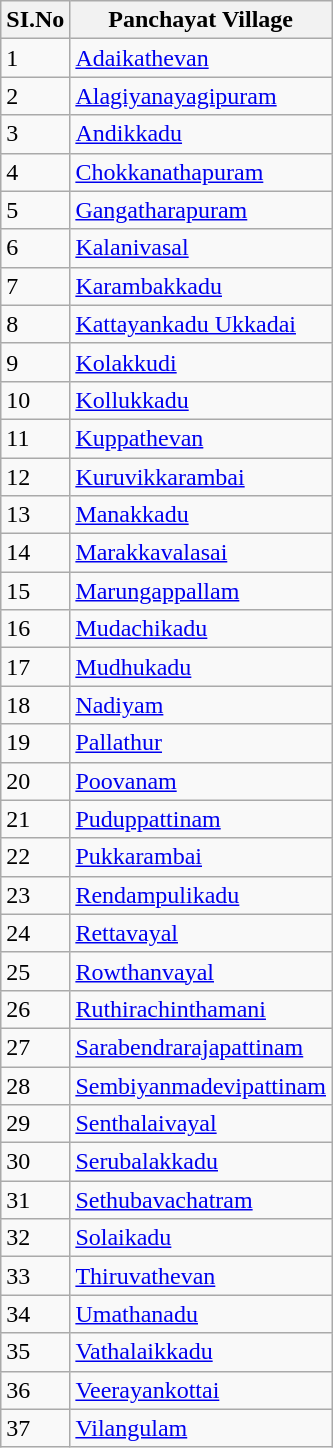<table class="wikitable sortable">
<tr>
<th>SI.No</th>
<th>Panchayat Village</th>
</tr>
<tr>
<td>1</td>
<td><a href='#'>Adaikathevan</a></td>
</tr>
<tr>
<td>2</td>
<td><a href='#'>Alagiyanayagipuram</a></td>
</tr>
<tr>
<td>3</td>
<td><a href='#'>Andikkadu</a></td>
</tr>
<tr>
<td>4</td>
<td><a href='#'>Chokkanathapuram</a></td>
</tr>
<tr>
<td>5</td>
<td><a href='#'>Gangatharapuram</a></td>
</tr>
<tr>
<td>6</td>
<td><a href='#'>Kalanivasal</a></td>
</tr>
<tr>
<td>7</td>
<td><a href='#'>Karambakkadu</a></td>
</tr>
<tr>
<td>8</td>
<td><a href='#'>Kattayankadu Ukkadai</a></td>
</tr>
<tr>
<td>9</td>
<td><a href='#'>Kolakkudi</a></td>
</tr>
<tr>
<td>10</td>
<td><a href='#'>Kollukkadu</a></td>
</tr>
<tr>
<td>11</td>
<td><a href='#'>Kuppathevan</a></td>
</tr>
<tr>
<td>12</td>
<td><a href='#'>Kuruvikkarambai</a></td>
</tr>
<tr>
<td>13</td>
<td><a href='#'>Manakkadu</a></td>
</tr>
<tr>
<td>14</td>
<td><a href='#'>Marakkavalasai</a></td>
</tr>
<tr>
<td>15</td>
<td><a href='#'>Marungappallam</a></td>
</tr>
<tr>
<td>16</td>
<td><a href='#'>Mudachikadu</a></td>
</tr>
<tr>
<td>17</td>
<td><a href='#'>Mudhukadu</a></td>
</tr>
<tr>
<td>18</td>
<td><a href='#'>Nadiyam</a></td>
</tr>
<tr>
<td>19</td>
<td><a href='#'>Pallathur</a></td>
</tr>
<tr>
<td>20</td>
<td><a href='#'>Poovanam</a></td>
</tr>
<tr>
<td>21</td>
<td><a href='#'>Puduppattinam</a></td>
</tr>
<tr>
<td>22</td>
<td><a href='#'>Pukkarambai</a></td>
</tr>
<tr>
<td>23</td>
<td><a href='#'>Rendampulikadu</a></td>
</tr>
<tr>
<td>24</td>
<td><a href='#'>Rettavayal</a></td>
</tr>
<tr>
<td>25</td>
<td><a href='#'>Rowthanvayal</a></td>
</tr>
<tr>
<td>26</td>
<td><a href='#'>Ruthirachinthamani</a></td>
</tr>
<tr>
<td>27</td>
<td><a href='#'>Sarabendrarajapattinam</a></td>
</tr>
<tr>
<td>28</td>
<td><a href='#'>Sembiyanmadevipattinam</a></td>
</tr>
<tr>
<td>29</td>
<td><a href='#'>Senthalaivayal</a></td>
</tr>
<tr>
<td>30</td>
<td><a href='#'>Serubalakkadu</a></td>
</tr>
<tr>
<td>31</td>
<td><a href='#'>Sethubavachatram</a></td>
</tr>
<tr>
<td>32</td>
<td><a href='#'>Solaikadu</a></td>
</tr>
<tr>
<td>33</td>
<td><a href='#'>Thiruvathevan</a></td>
</tr>
<tr>
<td>34</td>
<td><a href='#'>Umathanadu</a></td>
</tr>
<tr>
<td>35</td>
<td><a href='#'>Vathalaikkadu</a></td>
</tr>
<tr>
<td>36</td>
<td><a href='#'>Veerayankottai</a></td>
</tr>
<tr>
<td>37</td>
<td><a href='#'>Vilangulam</a></td>
</tr>
</table>
